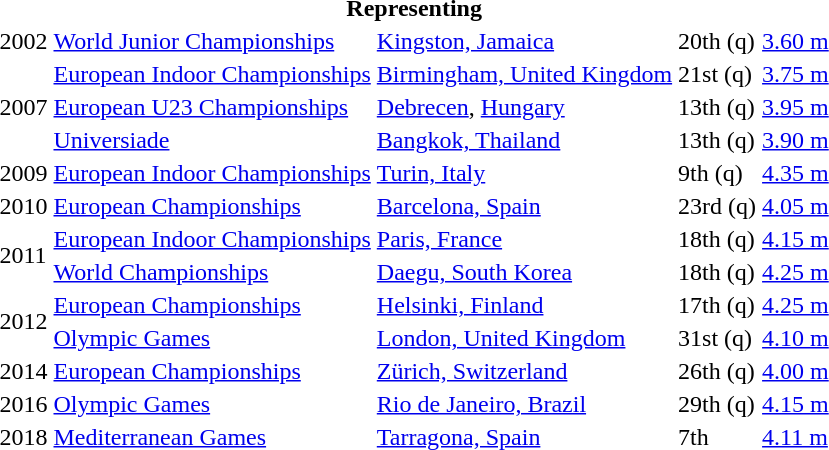<table>
<tr>
<th colspan="5">Representing </th>
</tr>
<tr>
<td>2002</td>
<td><a href='#'>World Junior Championships</a></td>
<td><a href='#'>Kingston, Jamaica</a></td>
<td>20th (q)</td>
<td><a href='#'>3.60 m</a></td>
</tr>
<tr>
<td rowspan=3>2007</td>
<td><a href='#'>European Indoor Championships</a></td>
<td><a href='#'>Birmingham, United Kingdom</a></td>
<td>21st (q)</td>
<td><a href='#'>3.75 m</a></td>
</tr>
<tr>
<td><a href='#'>European U23 Championships</a></td>
<td><a href='#'>Debrecen</a>, <a href='#'>Hungary</a></td>
<td>13th (q)</td>
<td><a href='#'>3.95 m</a></td>
</tr>
<tr>
<td><a href='#'>Universiade</a></td>
<td><a href='#'>Bangkok, Thailand</a></td>
<td>13th (q)</td>
<td><a href='#'>3.90 m</a></td>
</tr>
<tr>
<td>2009</td>
<td><a href='#'>European Indoor Championships</a></td>
<td><a href='#'>Turin, Italy</a></td>
<td>9th (q)</td>
<td><a href='#'>4.35 m</a></td>
</tr>
<tr>
<td>2010</td>
<td><a href='#'>European Championships</a></td>
<td><a href='#'>Barcelona, Spain</a></td>
<td>23rd (q)</td>
<td><a href='#'>4.05 m</a></td>
</tr>
<tr>
<td rowspan=2>2011</td>
<td><a href='#'>European Indoor Championships</a></td>
<td><a href='#'>Paris, France</a></td>
<td>18th (q)</td>
<td><a href='#'>4.15 m</a></td>
</tr>
<tr>
<td><a href='#'>World Championships</a></td>
<td><a href='#'>Daegu, South Korea</a></td>
<td>18th (q)</td>
<td><a href='#'>4.25 m</a></td>
</tr>
<tr>
<td rowspan=2>2012</td>
<td><a href='#'>European Championships</a></td>
<td><a href='#'>Helsinki, Finland</a></td>
<td>17th (q)</td>
<td><a href='#'>4.25 m</a></td>
</tr>
<tr>
<td><a href='#'>Olympic Games</a></td>
<td><a href='#'>London, United Kingdom</a></td>
<td>31st (q)</td>
<td><a href='#'>4.10 m</a></td>
</tr>
<tr>
<td>2014</td>
<td><a href='#'>European Championships</a></td>
<td><a href='#'>Zürich, Switzerland</a></td>
<td>26th (q)</td>
<td><a href='#'>4.00 m</a></td>
</tr>
<tr>
<td>2016</td>
<td><a href='#'>Olympic Games</a></td>
<td><a href='#'>Rio de Janeiro, Brazil</a></td>
<td>29th (q)</td>
<td><a href='#'>4.15 m</a></td>
</tr>
<tr>
<td>2018</td>
<td><a href='#'>Mediterranean Games</a></td>
<td><a href='#'>Tarragona, Spain</a></td>
<td>7th</td>
<td><a href='#'>4.11 m</a></td>
</tr>
</table>
